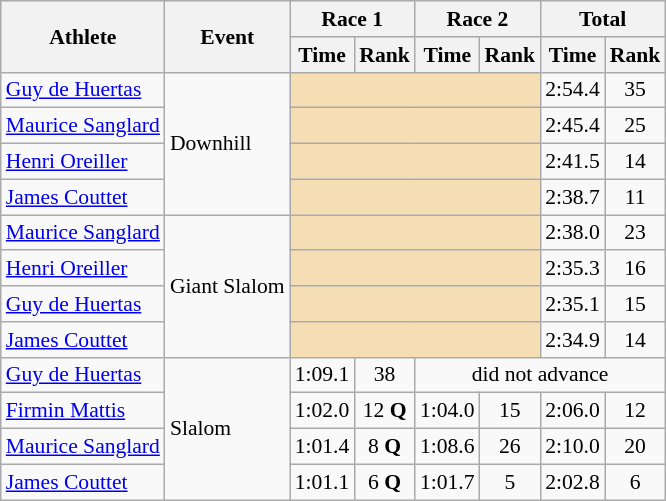<table class="wikitable" style="font-size:90%">
<tr>
<th rowspan="2">Athlete</th>
<th rowspan="2">Event</th>
<th colspan="2">Race 1</th>
<th colspan="2">Race 2</th>
<th colspan="2">Total</th>
</tr>
<tr>
<th>Time</th>
<th>Rank</th>
<th>Time</th>
<th>Rank</th>
<th>Time</th>
<th>Rank</th>
</tr>
<tr>
<td><a href='#'>Guy de Huertas</a></td>
<td rowspan="4">Downhill</td>
<td colspan="4" bgcolor="wheat"></td>
<td align="center">2:54.4</td>
<td align="center">35</td>
</tr>
<tr>
<td><a href='#'>Maurice Sanglard</a></td>
<td colspan="4" bgcolor="wheat"></td>
<td align="center">2:45.4</td>
<td align="center">25</td>
</tr>
<tr>
<td><a href='#'>Henri Oreiller</a></td>
<td colspan="4" bgcolor="wheat"></td>
<td align="center">2:41.5</td>
<td align="center">14</td>
</tr>
<tr>
<td><a href='#'>James Couttet</a></td>
<td colspan="4" bgcolor="wheat"></td>
<td align="center">2:38.7</td>
<td align="center">11</td>
</tr>
<tr>
<td><a href='#'>Maurice Sanglard</a></td>
<td rowspan="4">Giant Slalom</td>
<td colspan="4" bgcolor="wheat"></td>
<td align="center">2:38.0</td>
<td align="center">23</td>
</tr>
<tr>
<td><a href='#'>Henri Oreiller</a></td>
<td colspan="4" bgcolor="wheat"></td>
<td align="center">2:35.3</td>
<td align="center">16</td>
</tr>
<tr>
<td><a href='#'>Guy de Huertas</a></td>
<td colspan="4" bgcolor="wheat"></td>
<td align="center">2:35.1</td>
<td align="center">15</td>
</tr>
<tr>
<td><a href='#'>James Couttet</a></td>
<td colspan="4" bgcolor="wheat"></td>
<td align="center">2:34.9</td>
<td align="center">14</td>
</tr>
<tr>
<td><a href='#'>Guy de Huertas</a></td>
<td rowspan="4">Slalom</td>
<td align="center">1:09.1</td>
<td align="center">38</td>
<td colspan="4" align="center">did not advance</td>
</tr>
<tr>
<td><a href='#'>Firmin Mattis</a></td>
<td align="center">1:02.0</td>
<td align="center">12 <strong>Q</strong></td>
<td align="center">1:04.0</td>
<td align="center">15</td>
<td align="center">2:06.0</td>
<td align="center">12</td>
</tr>
<tr>
<td><a href='#'>Maurice Sanglard</a></td>
<td align="center">1:01.4</td>
<td align="center">8 <strong>Q</strong></td>
<td align="center">1:08.6</td>
<td align="center">26</td>
<td align="center">2:10.0</td>
<td align="center">20</td>
</tr>
<tr>
<td><a href='#'>James Couttet</a></td>
<td align="center">1:01.1</td>
<td align="center">6 <strong>Q</strong></td>
<td align="center">1:01.7</td>
<td align="center">5</td>
<td align="center">2:02.8</td>
<td align="center">6</td>
</tr>
</table>
